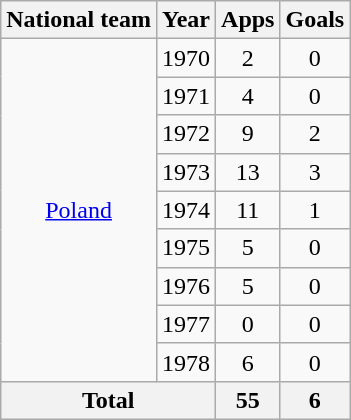<table class="wikitable" style="text-align:center">
<tr>
<th>National team</th>
<th>Year</th>
<th>Apps</th>
<th>Goals</th>
</tr>
<tr>
<td rowspan="9"><a href='#'>Poland</a></td>
<td>1970</td>
<td>2</td>
<td>0</td>
</tr>
<tr>
<td>1971</td>
<td>4</td>
<td>0</td>
</tr>
<tr>
<td>1972</td>
<td>9</td>
<td>2</td>
</tr>
<tr>
<td>1973</td>
<td>13</td>
<td>3</td>
</tr>
<tr>
<td>1974</td>
<td>11</td>
<td>1</td>
</tr>
<tr>
<td>1975</td>
<td>5</td>
<td>0</td>
</tr>
<tr>
<td>1976</td>
<td>5</td>
<td>0</td>
</tr>
<tr>
<td>1977</td>
<td>0</td>
<td>0</td>
</tr>
<tr>
<td>1978</td>
<td>6</td>
<td>0</td>
</tr>
<tr>
<th colspan="2">Total</th>
<th>55</th>
<th>6</th>
</tr>
</table>
